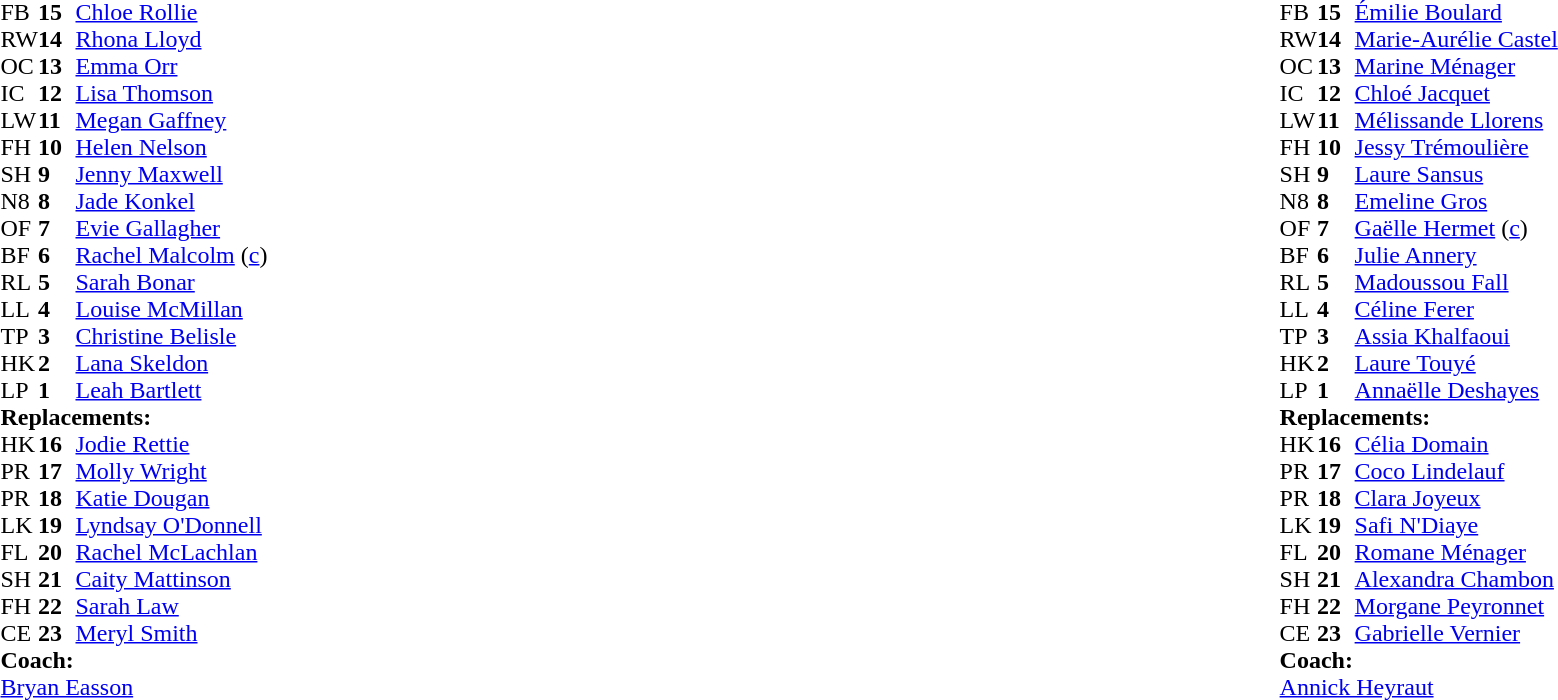<table style="width:100%">
<tr>
<td style="vertical-align:top; width:50%"><br><table cellspacing="0" cellpadding="0">
<tr>
<th width="25"></th>
<th width="25"></th>
</tr>
<tr>
<td>FB</td>
<td><strong>15</strong></td>
<td><a href='#'>Chloe Rollie</a></td>
</tr>
<tr>
<td>RW</td>
<td><strong>14</strong></td>
<td><a href='#'>Rhona Lloyd</a></td>
</tr>
<tr>
<td>OC</td>
<td><strong>13</strong></td>
<td><a href='#'>Emma Orr</a></td>
<td></td>
<td></td>
</tr>
<tr>
<td>IC</td>
<td><strong>12</strong></td>
<td><a href='#'>Lisa Thomson</a></td>
</tr>
<tr>
<td>LW</td>
<td><strong>11</strong></td>
<td><a href='#'>Megan Gaffney</a></td>
</tr>
<tr>
<td>FH</td>
<td><strong>10</strong></td>
<td><a href='#'>Helen Nelson</a></td>
<td></td>
<td></td>
</tr>
<tr>
<td>SH</td>
<td><strong>9</strong></td>
<td><a href='#'>Jenny Maxwell</a></td>
<td></td>
<td></td>
</tr>
<tr>
<td>N8</td>
<td><strong>8</strong></td>
<td><a href='#'>Jade Konkel</a></td>
<td></td>
<td></td>
</tr>
<tr>
<td>OF</td>
<td><strong>7</strong></td>
<td><a href='#'>Evie Gallagher</a></td>
</tr>
<tr>
<td>BF</td>
<td><strong>6</strong></td>
<td><a href='#'>Rachel Malcolm</a> (<a href='#'>c</a>)</td>
</tr>
<tr>
<td>RL</td>
<td><strong>5</strong></td>
<td><a href='#'>Sarah Bonar</a></td>
</tr>
<tr>
<td>LL</td>
<td><strong>4</strong></td>
<td><a href='#'>Louise McMillan</a></td>
<td></td>
<td></td>
</tr>
<tr>
<td>TP</td>
<td><strong>3</strong></td>
<td><a href='#'>Christine Belisle</a></td>
<td></td>
<td></td>
</tr>
<tr>
<td>HK</td>
<td><strong>2</strong></td>
<td><a href='#'>Lana Skeldon</a></td>
<td></td>
<td></td>
</tr>
<tr>
<td>LP</td>
<td><strong>1</strong></td>
<td><a href='#'>Leah Bartlett</a></td>
<td></td>
<td></td>
</tr>
<tr>
<td colspan=3><strong>Replacements:</strong></td>
</tr>
<tr>
<td>HK</td>
<td><strong>16</strong></td>
<td><a href='#'>Jodie Rettie</a></td>
<td></td>
<td></td>
</tr>
<tr>
<td>PR</td>
<td><strong>17</strong></td>
<td><a href='#'>Molly Wright</a></td>
<td></td>
<td></td>
</tr>
<tr>
<td>PR</td>
<td><strong>18</strong></td>
<td><a href='#'>Katie Dougan</a></td>
<td></td>
<td></td>
</tr>
<tr>
<td>LK</td>
<td><strong>19</strong></td>
<td><a href='#'>Lyndsay O'Donnell</a></td>
<td></td>
<td></td>
</tr>
<tr>
<td>FL</td>
<td><strong>20</strong></td>
<td><a href='#'>Rachel McLachlan</a></td>
<td></td>
<td></td>
</tr>
<tr>
<td>SH</td>
<td><strong>21</strong></td>
<td><a href='#'>Caity Mattinson</a></td>
<td></td>
<td></td>
</tr>
<tr>
<td>FH</td>
<td><strong>22</strong></td>
<td><a href='#'>Sarah Law</a></td>
<td></td>
<td></td>
</tr>
<tr>
<td>CE</td>
<td><strong>23</strong></td>
<td><a href='#'>Meryl Smith</a></td>
<td></td>
<td></td>
</tr>
<tr>
<td colspan=3><strong>Coach:</strong></td>
</tr>
<tr>
<td colspan="4"> <a href='#'>Bryan Easson</a></td>
</tr>
</table>
</td>
<td style="vertical-align:top"></td>
<td style="vertical-align:top; width:50%"><br><table cellspacing="0" cellpadding="0" style="margin:auto">
<tr>
<th width="25"></th>
<th width="25"></th>
</tr>
<tr>
<td>FB</td>
<td><strong>15</strong></td>
<td><a href='#'>Émilie Boulard</a></td>
</tr>
<tr>
<td>RW</td>
<td><strong>14</strong></td>
<td><a href='#'>Marie-Aurélie Castel</a></td>
<td></td>
<td></td>
</tr>
<tr>
<td>OC</td>
<td><strong>13</strong></td>
<td><a href='#'>Marine Ménager</a></td>
</tr>
<tr>
<td>IC</td>
<td><strong>12</strong></td>
<td><a href='#'>Chloé Jacquet</a></td>
</tr>
<tr>
<td>LW</td>
<td><strong>11</strong></td>
<td><a href='#'>Mélissande Llorens</a></td>
</tr>
<tr>
<td>FH</td>
<td><strong>10</strong></td>
<td><a href='#'>Jessy Trémoulière</a></td>
<td></td>
<td></td>
</tr>
<tr>
<td>SH</td>
<td><strong>9</strong></td>
<td><a href='#'>Laure Sansus</a></td>
<td></td>
<td></td>
</tr>
<tr>
<td>N8</td>
<td><strong>8</strong></td>
<td><a href='#'>Emeline Gros</a></td>
</tr>
<tr>
<td>OF</td>
<td><strong>7</strong></td>
<td><a href='#'>Gaëlle Hermet</a> (<a href='#'>c</a>)</td>
<td></td>
<td></td>
</tr>
<tr>
<td>BF</td>
<td><strong>6</strong></td>
<td><a href='#'>Julie Annery</a></td>
<td></td>
</tr>
<tr>
<td>RL</td>
<td><strong>5</strong></td>
<td><a href='#'>Madoussou Fall</a></td>
<td></td>
<td></td>
</tr>
<tr>
<td>LL</td>
<td><strong>4</strong></td>
<td><a href='#'>Céline Ferer</a></td>
</tr>
<tr>
<td>TP</td>
<td><strong>3</strong></td>
<td><a href='#'>Assia Khalfaoui</a></td>
<td></td>
<td></td>
</tr>
<tr>
<td>HK</td>
<td><strong>2</strong></td>
<td><a href='#'>Laure Touyé</a></td>
<td></td>
<td></td>
</tr>
<tr>
<td>LP</td>
<td><strong>1</strong></td>
<td><a href='#'>Annaëlle Deshayes</a></td>
<td></td>
<td></td>
</tr>
<tr>
<td colspan=3><strong>Replacements:</strong></td>
</tr>
<tr>
<td>HK</td>
<td><strong>16</strong></td>
<td><a href='#'>Célia Domain</a></td>
<td></td>
<td></td>
</tr>
<tr>
<td>PR</td>
<td><strong>17</strong></td>
<td><a href='#'>Coco Lindelauf</a></td>
<td></td>
<td></td>
</tr>
<tr>
<td>PR</td>
<td><strong>18</strong></td>
<td><a href='#'>Clara Joyeux</a></td>
<td></td>
<td></td>
</tr>
<tr>
<td>LK</td>
<td><strong>19</strong></td>
<td><a href='#'>Safi N'Diaye</a></td>
<td></td>
<td></td>
</tr>
<tr>
<td>FL</td>
<td><strong>20</strong></td>
<td><a href='#'>Romane Ménager</a></td>
<td></td>
<td></td>
</tr>
<tr>
<td>SH</td>
<td><strong>21</strong></td>
<td><a href='#'>Alexandra Chambon</a></td>
<td></td>
<td></td>
</tr>
<tr>
<td>FH</td>
<td><strong>22</strong></td>
<td><a href='#'>Morgane Peyronnet</a></td>
<td></td>
<td></td>
</tr>
<tr>
<td>CE</td>
<td><strong>23</strong></td>
<td><a href='#'>Gabrielle Vernier</a></td>
<td></td>
<td></td>
</tr>
<tr>
<td colspan=3><strong>Coach:</strong></td>
</tr>
<tr>
<td colspan="4"> <a href='#'>Annick Heyraut</a></td>
</tr>
</table>
</td>
</tr>
</table>
